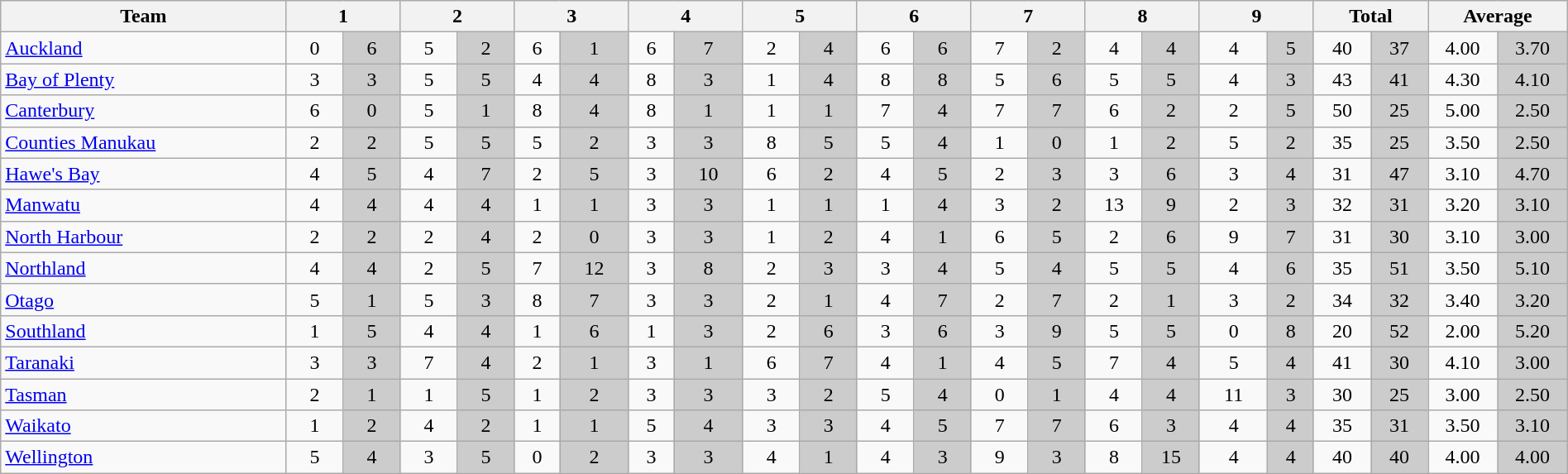<table class="wikitable" style="text-align:center;width:100%">
<tr>
<th style="width:10%">Team</th>
<th style="width:4%" colspan=2>1</th>
<th style="width:4%" colspan=2>2</th>
<th style="width:4%" colspan=2>3</th>
<th style="width:4%" colspan=2>4</th>
<th style="width:4%" colspan=2>5</th>
<th style="width:4%" colspan=2>6</th>
<th style="width:4%" colspan=2>7</th>
<th style="width:4%" colspan=2>8</th>
<th style="width:4%" colspan=2>9</th>
<th style="width:4%" colspan=2>Total</th>
<th style="width:4%" colspan=2>Average</th>
</tr>
<tr>
<td style="text-align:left"><a href='#'>Auckland</a></td>
<td>0</td>
<td style="background:#ccc">6</td>
<td>5</td>
<td style="background:#ccc">2</td>
<td>6</td>
<td style="background:#ccc">1</td>
<td>6</td>
<td style="background:#ccc">7</td>
<td>2</td>
<td style="background:#ccc">4</td>
<td>6</td>
<td style="background:#ccc">6</td>
<td>7</td>
<td style="background:#ccc">2</td>
<td>4</td>
<td style="background:#ccc">4</td>
<td>4</td>
<td style="background:#ccc">5</td>
<td>40</td>
<td style="background:#ccc">37</td>
<td>4.00</td>
<td style="background:#ccc">3.70</td>
</tr>
<tr>
<td style="text-align:left"><a href='#'>Bay of Plenty</a></td>
<td>3</td>
<td style="background:#ccc">3</td>
<td>5</td>
<td style="background:#ccc">5</td>
<td>4</td>
<td style="background:#ccc">4</td>
<td>8</td>
<td style="background:#ccc">3</td>
<td>1</td>
<td style="background:#ccc">4</td>
<td>8</td>
<td style="background:#ccc">8</td>
<td>5</td>
<td style="background:#ccc">6</td>
<td>5</td>
<td style="background:#ccc">5</td>
<td>4</td>
<td style="background:#ccc">3</td>
<td>43</td>
<td style="background:#ccc">41</td>
<td>4.30</td>
<td style="background:#ccc">4.10</td>
</tr>
<tr>
<td style="text-align:left"><a href='#'>Canterbury</a></td>
<td>6</td>
<td style="background:#ccc">0</td>
<td>5</td>
<td style="background:#ccc">1</td>
<td>8</td>
<td style="background:#ccc">4</td>
<td>8</td>
<td style="background:#ccc">1</td>
<td>1</td>
<td style="background:#ccc">1</td>
<td>7</td>
<td style="background:#ccc">4</td>
<td>7</td>
<td style="background:#ccc">7</td>
<td>6</td>
<td style="background:#ccc">2</td>
<td>2</td>
<td style="background:#ccc">5</td>
<td>50</td>
<td style="background:#ccc">25</td>
<td>5.00</td>
<td style="background:#ccc">2.50</td>
</tr>
<tr>
<td style="text-align:left"><a href='#'>Counties Manukau</a></td>
<td>2</td>
<td style="background:#ccc">2</td>
<td>5</td>
<td style="background:#ccc">5</td>
<td>5</td>
<td style="background:#ccc">2</td>
<td>3</td>
<td style="background:#ccc">3</td>
<td>8</td>
<td style="background:#ccc">5</td>
<td>5</td>
<td style="background:#ccc">4</td>
<td>1</td>
<td style="background:#ccc">0</td>
<td>1</td>
<td style="background:#ccc">2</td>
<td>5</td>
<td style="background:#ccc">2</td>
<td>35</td>
<td style="background:#ccc">25</td>
<td>3.50</td>
<td style="background:#ccc">2.50</td>
</tr>
<tr>
<td style="text-align:left"><a href='#'>Hawe's Bay</a></td>
<td>4</td>
<td style="background:#ccc">5</td>
<td>4</td>
<td style="background:#ccc">7</td>
<td>2</td>
<td style="background:#ccc">5</td>
<td>3</td>
<td style="background:#ccc">10</td>
<td>6</td>
<td style="background:#ccc">2</td>
<td>4</td>
<td style="background:#ccc">5</td>
<td>2</td>
<td style="background:#ccc">3</td>
<td>3</td>
<td style="background:#ccc">6</td>
<td>3</td>
<td style="background:#ccc">4</td>
<td>31</td>
<td style="background:#ccc">47</td>
<td>3.10</td>
<td style="background:#ccc">4.70</td>
</tr>
<tr>
<td style="text-align:left"><a href='#'>Manwatu</a></td>
<td>4</td>
<td style="background:#ccc">4</td>
<td>4</td>
<td style="background:#ccc">4</td>
<td>1</td>
<td style="background:#ccc">1</td>
<td>3</td>
<td style="background:#ccc">3</td>
<td>1</td>
<td style="background:#ccc">1</td>
<td>1</td>
<td style="background:#ccc">4</td>
<td>3</td>
<td style="background:#ccc">2</td>
<td>13</td>
<td style="background:#ccc">9</td>
<td>2</td>
<td style="background:#ccc">3</td>
<td>32</td>
<td style="background:#ccc">31</td>
<td>3.20</td>
<td style="background:#ccc">3.10</td>
</tr>
<tr>
<td style="text-align:left"><a href='#'>North Harbour</a></td>
<td>2</td>
<td style="background:#ccc">2</td>
<td>2</td>
<td style="background:#ccc">4</td>
<td>2</td>
<td style="background:#ccc">0</td>
<td>3</td>
<td style="background:#ccc">3</td>
<td>1</td>
<td style="background:#ccc">2</td>
<td>4</td>
<td style="background:#ccc">1</td>
<td>6</td>
<td style="background:#ccc">5</td>
<td>2</td>
<td style="background:#ccc">6</td>
<td>9</td>
<td style="background:#ccc">7</td>
<td>31</td>
<td style="background:#ccc">30</td>
<td>3.10</td>
<td style="background:#ccc">3.00</td>
</tr>
<tr>
<td style="text-align:left"><a href='#'>Northland</a></td>
<td>4</td>
<td style="background:#ccc">4</td>
<td>2</td>
<td style="background:#ccc">5</td>
<td>7</td>
<td style="background:#ccc">12</td>
<td>3</td>
<td style="background:#ccc">8</td>
<td>2</td>
<td style="background:#ccc">3</td>
<td>3</td>
<td style="background:#ccc">4</td>
<td>5</td>
<td style="background:#ccc">4</td>
<td>5</td>
<td style="background:#ccc">5</td>
<td>4</td>
<td style="background:#ccc">6</td>
<td>35</td>
<td style="background:#ccc">51</td>
<td>3.50</td>
<td style="background:#ccc">5.10</td>
</tr>
<tr>
<td style="text-align:left"><a href='#'>Otago</a></td>
<td>5</td>
<td style="background:#ccc">1</td>
<td>5</td>
<td style="background:#ccc">3</td>
<td>8</td>
<td style="background:#ccc">7</td>
<td>3</td>
<td style="background:#ccc">3</td>
<td>2</td>
<td style="background:#ccc">1</td>
<td>4</td>
<td style="background:#ccc">7</td>
<td>2</td>
<td style="background:#ccc">7</td>
<td>2</td>
<td style="background:#ccc">1</td>
<td>3</td>
<td style="background:#ccc">2</td>
<td>34</td>
<td style="background:#ccc">32</td>
<td>3.40</td>
<td style="background:#ccc">3.20</td>
</tr>
<tr>
<td style="text-align:left"><a href='#'>Southland</a></td>
<td>1</td>
<td style="background:#ccc">5</td>
<td>4</td>
<td style="background:#ccc">4</td>
<td>1</td>
<td style="background:#ccc">6</td>
<td>1</td>
<td style="background:#ccc">3</td>
<td>2</td>
<td style="background:#ccc">6</td>
<td>3</td>
<td style="background:#ccc">6</td>
<td>3</td>
<td style="background:#ccc">9</td>
<td>5</td>
<td style="background:#ccc">5</td>
<td>0</td>
<td style="background:#ccc">8</td>
<td>20</td>
<td style="background:#ccc">52</td>
<td>2.00</td>
<td style="background:#ccc">5.20</td>
</tr>
<tr>
<td style="text-align:left"><a href='#'>Taranaki</a></td>
<td>3</td>
<td style="background:#ccc">3</td>
<td>7</td>
<td style="background:#ccc">4</td>
<td>2</td>
<td style="background:#ccc">1</td>
<td>3</td>
<td style="background:#ccc">1</td>
<td>6</td>
<td style="background:#ccc">7</td>
<td>4</td>
<td style="background:#ccc">1</td>
<td>4</td>
<td style="background:#ccc">5</td>
<td>7</td>
<td style="background:#ccc">4</td>
<td>5</td>
<td style="background:#ccc">4</td>
<td>41</td>
<td style="background:#ccc">30</td>
<td>4.10</td>
<td style="background:#ccc">3.00</td>
</tr>
<tr>
<td style="text-align:left"><a href='#'>Tasman</a></td>
<td>2</td>
<td style="background:#ccc">1</td>
<td>1</td>
<td style="background:#ccc">5</td>
<td>1</td>
<td style="background:#ccc">2</td>
<td>3</td>
<td style="background:#ccc">3</td>
<td>3</td>
<td style="background:#ccc">2</td>
<td>5</td>
<td style="background:#ccc">4</td>
<td>0</td>
<td style="background:#ccc">1</td>
<td>4</td>
<td style="background:#ccc">4</td>
<td>11</td>
<td style="background:#ccc">3</td>
<td>30</td>
<td style="background:#ccc">25</td>
<td>3.00</td>
<td style="background:#ccc">2.50</td>
</tr>
<tr>
<td style="text-align:left"><a href='#'>Waikato</a></td>
<td>1</td>
<td style="background:#ccc">2</td>
<td>4</td>
<td style="background:#ccc">2</td>
<td>1</td>
<td style="background:#ccc">1</td>
<td>5</td>
<td style="background:#ccc">4</td>
<td>3</td>
<td style="background:#ccc">3</td>
<td>4</td>
<td style="background:#ccc">5</td>
<td>7</td>
<td style="background:#ccc">7</td>
<td>6</td>
<td style="background:#ccc">3</td>
<td>4</td>
<td style="background:#ccc">4</td>
<td>35</td>
<td style="background:#ccc">31</td>
<td>3.50</td>
<td style="background:#ccc">3.10</td>
</tr>
<tr>
<td style="text-align:left"><a href='#'>Wellington</a></td>
<td>5</td>
<td style="background:#ccc">4</td>
<td>3</td>
<td style="background:#ccc">5</td>
<td>0</td>
<td style="background:#ccc">2</td>
<td>3</td>
<td style="background:#ccc">3</td>
<td>4</td>
<td style="background:#ccc">1</td>
<td>4</td>
<td style="background:#ccc">3</td>
<td>9</td>
<td style="background:#ccc">3</td>
<td>8</td>
<td style="background:#ccc">15</td>
<td>4</td>
<td style="background:#ccc">4</td>
<td>40</td>
<td style="background:#ccc">40</td>
<td>4.00</td>
<td style="background:#ccc">4.00</td>
</tr>
</table>
